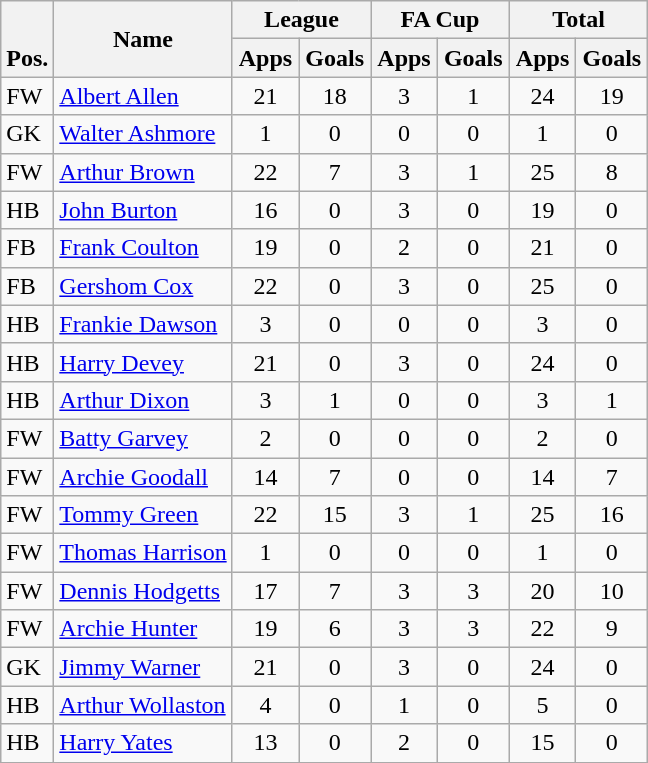<table class="wikitable" style="text-align:center">
<tr>
<th rowspan="2" valign="bottom">Pos.</th>
<th rowspan="2">Name</th>
<th colspan="2" width="85">League</th>
<th colspan="2" width="85">FA Cup</th>
<th colspan="2" width="85">Total</th>
</tr>
<tr>
<th>Apps</th>
<th>Goals</th>
<th>Apps</th>
<th>Goals</th>
<th>Apps</th>
<th>Goals</th>
</tr>
<tr>
<td align="left">FW</td>
<td align="left"> <a href='#'>Albert Allen</a></td>
<td>21</td>
<td>18</td>
<td>3</td>
<td>1</td>
<td>24</td>
<td>19</td>
</tr>
<tr>
<td align="left">GK</td>
<td align="left"> <a href='#'>Walter Ashmore</a></td>
<td>1</td>
<td>0</td>
<td>0</td>
<td>0</td>
<td>1</td>
<td>0</td>
</tr>
<tr>
<td align="left">FW</td>
<td align="left"> <a href='#'>Arthur Brown</a></td>
<td>22</td>
<td>7</td>
<td>3</td>
<td>1</td>
<td>25</td>
<td>8</td>
</tr>
<tr>
<td align="left">HB</td>
<td align="left"> <a href='#'>John Burton</a></td>
<td>16</td>
<td>0</td>
<td>3</td>
<td>0</td>
<td>19</td>
<td>0</td>
</tr>
<tr>
<td align="left">FB</td>
<td align="left"> <a href='#'>Frank Coulton</a></td>
<td>19</td>
<td>0</td>
<td>2</td>
<td>0</td>
<td>21</td>
<td>0</td>
</tr>
<tr>
<td align="left">FB</td>
<td align="left"> <a href='#'>Gershom Cox</a></td>
<td>22</td>
<td>0</td>
<td>3</td>
<td>0</td>
<td>25</td>
<td>0</td>
</tr>
<tr>
<td align="left">HB</td>
<td align="left"> <a href='#'>Frankie Dawson</a></td>
<td>3</td>
<td>0</td>
<td>0</td>
<td>0</td>
<td>3</td>
<td>0</td>
</tr>
<tr>
<td align="left">HB</td>
<td align="left"> <a href='#'>Harry Devey</a></td>
<td>21</td>
<td>0</td>
<td>3</td>
<td>0</td>
<td>24</td>
<td>0</td>
</tr>
<tr>
<td align="left">HB</td>
<td align="left"> <a href='#'>Arthur Dixon</a></td>
<td>3</td>
<td>1</td>
<td>0</td>
<td>0</td>
<td>3</td>
<td>1</td>
</tr>
<tr>
<td align="left">FW</td>
<td align="left"> <a href='#'>Batty Garvey</a></td>
<td>2</td>
<td>0</td>
<td>0</td>
<td>0</td>
<td>2</td>
<td>0</td>
</tr>
<tr>
<td align="left">FW</td>
<td align="left"> <a href='#'>Archie Goodall</a></td>
<td>14</td>
<td>7</td>
<td>0</td>
<td>0</td>
<td>14</td>
<td>7</td>
</tr>
<tr>
<td align="left">FW</td>
<td align="left"> <a href='#'>Tommy Green</a></td>
<td>22</td>
<td>15</td>
<td>3</td>
<td>1</td>
<td>25</td>
<td>16</td>
</tr>
<tr>
<td align="left">FW</td>
<td align="left"> <a href='#'>Thomas Harrison</a></td>
<td>1</td>
<td>0</td>
<td>0</td>
<td>0</td>
<td>1</td>
<td>0</td>
</tr>
<tr>
<td align="left">FW</td>
<td align="left"> <a href='#'>Dennis Hodgetts</a></td>
<td>17</td>
<td>7</td>
<td>3</td>
<td>3</td>
<td>20</td>
<td>10</td>
</tr>
<tr>
<td align="left">FW</td>
<td align="left"> <a href='#'>Archie Hunter</a></td>
<td>19</td>
<td>6</td>
<td>3</td>
<td>3</td>
<td>22</td>
<td>9</td>
</tr>
<tr>
<td align="left">GK</td>
<td align="left"> <a href='#'>Jimmy Warner</a></td>
<td>21</td>
<td>0</td>
<td>3</td>
<td>0</td>
<td>24</td>
<td>0</td>
</tr>
<tr>
<td align="left">HB</td>
<td align="left"> <a href='#'>Arthur Wollaston</a></td>
<td>4</td>
<td>0</td>
<td>1</td>
<td>0</td>
<td>5</td>
<td>0</td>
</tr>
<tr>
<td align="left">HB</td>
<td align="left"> <a href='#'>Harry Yates</a></td>
<td>13</td>
<td>0</td>
<td>2</td>
<td>0</td>
<td>15</td>
<td>0</td>
</tr>
<tr>
</tr>
</table>
